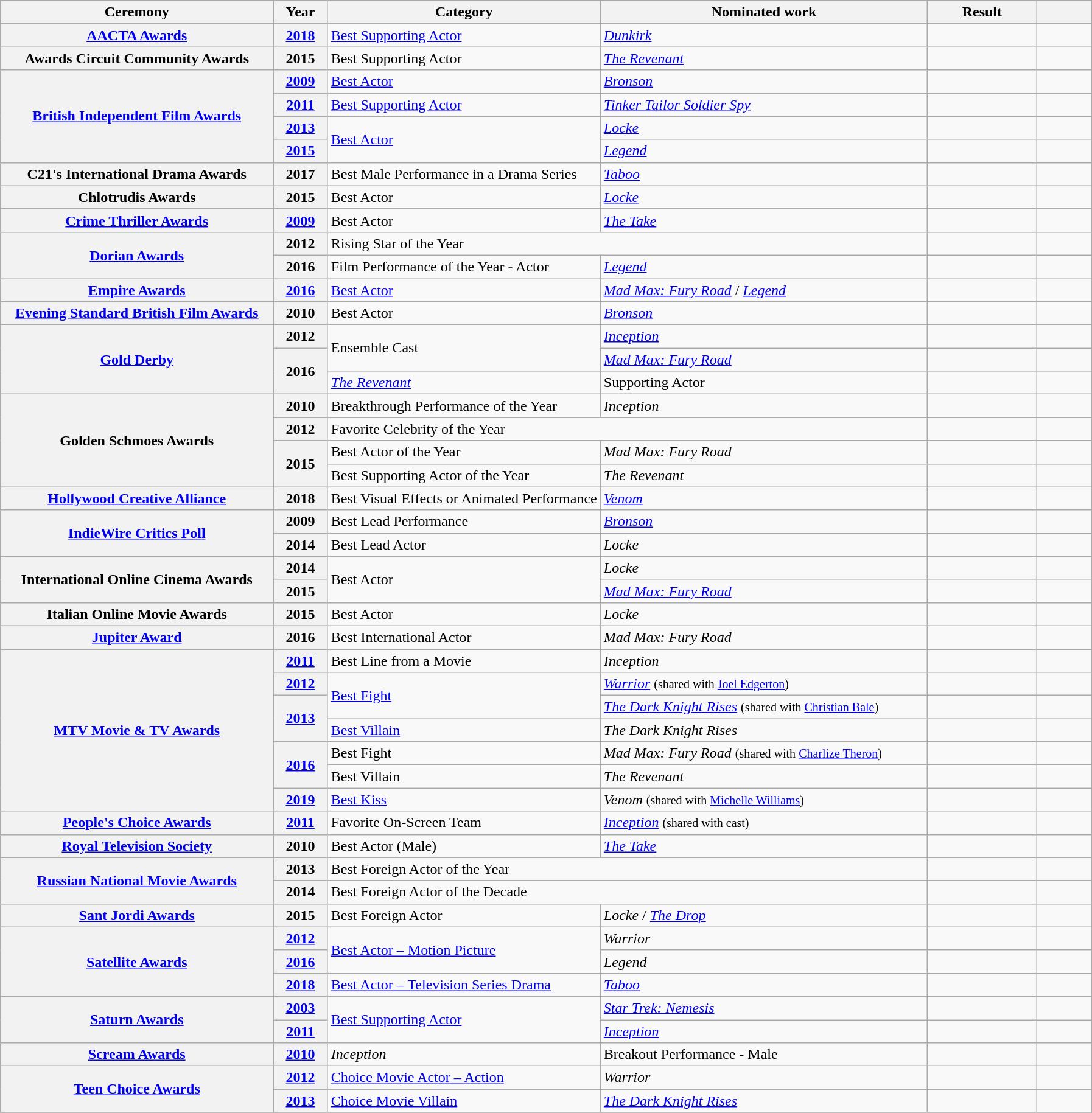<table class="wikitable plainrowheaders">
<tr>
<th style="width:25%;" scope="col">Ceremony</th>
<th style="width:5%;" scope="col">Year</th>
<th style="width:25%;" scope="col">Category</th>
<th style="width:30%;" scope="col">Nominated work</th>
<th style="width:10%;" scope="col">Result</th>
<th style="width:5%;" scope="col"></th>
</tr>
<tr>
<th scope="row" rowspan="1"><a href='#'>AACTA Awards</a></th>
<th Scope=row><a href='#'>2018</a></th>
<td><a href='#'>Best Supporting Actor</a></td>
<td><em><a href='#'>Dunkirk</a></em></td>
<td></td>
<td style="text-align:center;"></td>
</tr>
<tr>
<th scope="row" rowspan="1">Awards Circuit Community Awards</th>
<th Scope=row>2015</th>
<td>Best Supporting Actor</td>
<td><em><a href='#'>The Revenant</a></em></td>
<td></td>
<td></td>
</tr>
<tr>
<th scope="row" rowspan="4"><a href='#'>British Independent Film Awards</a></th>
<th Scope=row><a href='#'>2009</a></th>
<td><a href='#'>Best Actor</a></td>
<td><em><a href='#'>Bronson</a></em></td>
<td></td>
<td style="text-align:center;"></td>
</tr>
<tr>
<th Scope=row><a href='#'>2011</a></th>
<td><a href='#'>Best Supporting Actor</a></td>
<td><em><a href='#'>Tinker Tailor Soldier Spy</a></em></td>
<td></td>
<td style="text-align:center;"></td>
</tr>
<tr>
<th Scope=row><a href='#'>2013</a></th>
<td rowspan="2"><a href='#'>Best Actor</a></td>
<td><em><a href='#'>Locke</a></em></td>
<td></td>
<td style="text-align:center;"></td>
</tr>
<tr>
<th Scope=row><a href='#'>2015</a></th>
<td><em><a href='#'>Legend</a></em></td>
<td></td>
<td style="text-align:center;"></td>
</tr>
<tr>
<th scope="row" rowspan="1">C21's International Drama Awards</th>
<th Scope=row>2017</th>
<td>Best Male Performance in a Drama Series</td>
<td><em><a href='#'>Taboo</a></em></td>
<td></td>
<td></td>
</tr>
<tr>
<th scope="row" rowspan="1">Chlotrudis Awards</th>
<th Scope=row>2015</th>
<td>Best Actor</td>
<td><em><a href='#'>Locke</a></em></td>
<td></td>
<td></td>
</tr>
<tr>
<th scope="row" rowspan="1"><a href='#'>Crime Thriller Awards</a></th>
<th Scope=row><a href='#'>2009</a></th>
<td>Best Actor</td>
<td><em><a href='#'>The Take</a></em></td>
<td></td>
<td></td>
</tr>
<tr>
<th scope="row" rowspan="2"><a href='#'>Dorian Awards</a></th>
<th Scope=row>2012</th>
<td colspan=2>Rising Star of the Year</td>
<td></td>
<td></td>
</tr>
<tr>
<th Scope=row>2016</th>
<td>Film Performance of the Year - Actor</td>
<td><em><a href='#'>Legend</a></em></td>
<td></td>
<td></td>
</tr>
<tr>
<th scope="row" rowspan="1"><a href='#'>Empire Awards</a></th>
<th scope="row"><a href='#'>2016</a></th>
<td><a href='#'>Best Actor</a></td>
<td><em><a href='#'>Mad Max: Fury Road</a></em> / <em><a href='#'>Legend</a></em></td>
<td></td>
<td style="text-align:center;"></td>
</tr>
<tr>
<th scope="row" rowspan="1"><a href='#'>Evening Standard British Film Awards</a></th>
<th Scope=row>2010</th>
<td>Best Actor</td>
<td><em><a href='#'>Bronson</a></em></td>
<td></td>
<td></td>
</tr>
<tr>
<th scope="row" rowspan="3"><a href='#'>Gold Derby</a></th>
<th Scope=row>2012</th>
<td rowspan="2">Ensemble Cast</td>
<td><em><a href='#'>Inception</a></em></td>
<td></td>
<td></td>
</tr>
<tr>
<th rowspan="2" scope="row">2016</th>
<td><em><a href='#'>Mad Max: Fury Road</a></em></td>
<td></td>
</tr>
<tr>
<td><em><a href='#'>The Revenant</a></em></td>
<td>Supporting Actor</td>
<td></td>
<td></td>
</tr>
<tr>
<th scope="row" rowspan="4">Golden Schmoes Awards</th>
<th Scope=row>2010</th>
<td>Breakthrough Performance of the Year</td>
<td><em>Inception</em></td>
<td></td>
<td></td>
</tr>
<tr>
<th Scope=row>2012</th>
<td colspan=2>Favorite Celebrity of the Year</td>
<td></td>
<td></td>
</tr>
<tr>
<th rowspan="2" scope="row">2015</th>
<td>Best Actor of the Year</td>
<td><em>Mad Max: Fury Road</em></td>
<td></td>
<td></td>
</tr>
<tr>
<td>Best Supporting Actor of the Year</td>
<td><em>The Revenant</em></td>
<td></td>
<td></td>
</tr>
<tr>
<th scope="row" rowspan="1"><a href='#'>Hollywood Creative Alliance</a></th>
<th Scope=row>2018</th>
<td>Best Visual Effects or Animated Performance</td>
<td><em><a href='#'>Venom</a></em></td>
<td></td>
<td></td>
</tr>
<tr>
<th scope="row" rowspan="2"><a href='#'>IndieWire Critics Poll</a></th>
<th Scope=row>2009</th>
<td>Best Lead Performance</td>
<td><em><a href='#'>Bronson</a></em></td>
<td></td>
<td></td>
</tr>
<tr>
<th Scope=row>2014</th>
<td>Best Lead Actor</td>
<td><em>Locke</em></td>
<td></td>
<td></td>
</tr>
<tr>
<th scope="row" rowspan="2">International Online Cinema Awards</th>
<th Scope=row>2014</th>
<td rowspan="2">Best Actor</td>
<td><em>Locke</em></td>
<td></td>
<td></td>
</tr>
<tr>
<th Scope=row>2015</th>
<td><em><a href='#'>Mad Max: Fury Road</a></em></td>
<td></td>
<td></td>
</tr>
<tr>
<th scope="row" rowspan="1">Italian Online Movie Awards</th>
<th Scope=row>2015</th>
<td>Best Actor</td>
<td><em>Locke</em></td>
<td></td>
<td></td>
</tr>
<tr>
<th scope="row" rowspan="1"><a href='#'>Jupiter Award</a></th>
<th Scope=row>2016</th>
<td>Best International Actor</td>
<td><em>Mad Max: Fury Road</em></td>
<td></td>
<td></td>
</tr>
<tr>
<th scope="row" rowspan="7"><a href='#'>MTV Movie & TV Awards</a></th>
<th Scope=row><a href='#'>2011</a></th>
<td>Best Line from a Movie</td>
<td><em>Inception</em></td>
<td></td>
<td></td>
</tr>
<tr>
<th Scope=row><a href='#'>2012</a></th>
<td rowspan="2"><a href='#'>Best Fight</a></td>
<td><em><a href='#'>Warrior</a></em> <small>(shared with <a href='#'>Joel Edgerton</a>)</small></td>
<td></td>
<td></td>
</tr>
<tr>
<th rowspan="2" scope="row"><a href='#'>2013</a></th>
<td><em><a href='#'>The Dark Knight Rises</a></em> <small>(shared with <a href='#'>Christian Bale</a>)</small></td>
<td></td>
<td></td>
</tr>
<tr>
<td><a href='#'>Best Villain</a></td>
<td><em>The Dark Knight Rises</em></td>
<td></td>
<td></td>
</tr>
<tr>
<th rowspan="2" scope="row"><a href='#'>2016</a></th>
<td>Best Fight</td>
<td><em>Mad Max: Fury Road</em> <small>(shared with <a href='#'>Charlize Theron</a>)</small></td>
<td></td>
<td></td>
</tr>
<tr>
<td>Best Villain</td>
<td><em>The Revenant</em></td>
<td></td>
<td></td>
</tr>
<tr>
<th Scope=row><a href='#'>2019</a></th>
<td><a href='#'>Best Kiss</a></td>
<td><em>Venom</em> <small>(shared with <a href='#'>Michelle Williams</a>)</small></td>
<td></td>
<td></td>
</tr>
<tr>
<th scope="row" rowspan="1"><a href='#'>People's Choice Awards</a></th>
<th Scope=row><a href='#'>2011</a></th>
<td>Favorite On-Screen Team</td>
<td><em><a href='#'>Inception</a></em> <small>(shared with cast)</small></td>
<td></td>
<td></td>
</tr>
<tr>
<th scope="row" rowspan="1"><a href='#'>Royal Television Society</a></th>
<th Scope=row>2010</th>
<td>Best Actor (Male)</td>
<td><em><a href='#'>The Take</a></em></td>
<td></td>
<td></td>
</tr>
<tr>
<th scope="row" rowspan="2"><a href='#'>Russian National Movie Awards</a></th>
<th Scope=row>2013</th>
<td colspan=2>Best Foreign Actor of the Year</td>
<td></td>
<td></td>
</tr>
<tr>
<th Scope=row>2014</th>
<td colspan=2>Best Foreign Actor of the Decade</td>
<td></td>
<td></td>
</tr>
<tr>
<th scope="row" rowspan="1"><a href='#'>Sant Jordi Awards</a></th>
<th Scope=row>2015</th>
<td>Best Foreign Actor</td>
<td><em>Locke</em> / <em><a href='#'>The Drop</a></em></td>
<td></td>
<td></td>
</tr>
<tr>
<th scope="row" rowspan="3"><a href='#'>Satellite Awards</a></th>
<th Scope=row><a href='#'>2012</a></th>
<td rowspan="2"><a href='#'>Best Actor – Motion Picture</a></td>
<td><em>Warrior</em></td>
<td></td>
<td></td>
</tr>
<tr>
<th Scope=row><a href='#'>2016</a></th>
<td><em>Legend</em></td>
<td></td>
<td></td>
</tr>
<tr>
<th Scope=row><a href='#'>2018</a></th>
<td><a href='#'>Best Actor – Television Series Drama</a></td>
<td><em><a href='#'>Taboo</a></em></td>
<td></td>
<td></td>
</tr>
<tr>
<th scope="row" rowspan="2"><a href='#'>Saturn Awards</a></th>
<th Scope=row><a href='#'>2003</a></th>
<td rowspan="2"><a href='#'>Best Supporting Actor</a></td>
<td><em><a href='#'>Star Trek: Nemesis</a></em></td>
<td></td>
<td></td>
</tr>
<tr>
<th Scope=row><a href='#'>2011</a></th>
<td><em><a href='#'>Inception</a></em></td>
<td></td>
<td></td>
</tr>
<tr>
<th scope="row" rowspan="1"><a href='#'>Scream Awards</a></th>
<th Scope=row><a href='#'>2010</a></th>
<td><em>Inception</em></td>
<td>Breakout Performance - Male</td>
<td></td>
<td></td>
</tr>
<tr>
<th scope="row" rowspan="2"><a href='#'>Teen Choice Awards</a></th>
<th Scope=row><a href='#'>2012</a></th>
<td><a href='#'>Choice Movie Actor – Action</a></td>
<td><em>Warrior</em></td>
<td></td>
<td></td>
</tr>
<tr>
<th Scope=row><a href='#'>2013</a></th>
<td><a href='#'>Choice Movie Villain</a></td>
<td><em><a href='#'>The Dark Knight Rises</a></em></td>
<td></td>
<td></td>
</tr>
<tr>
</tr>
</table>
